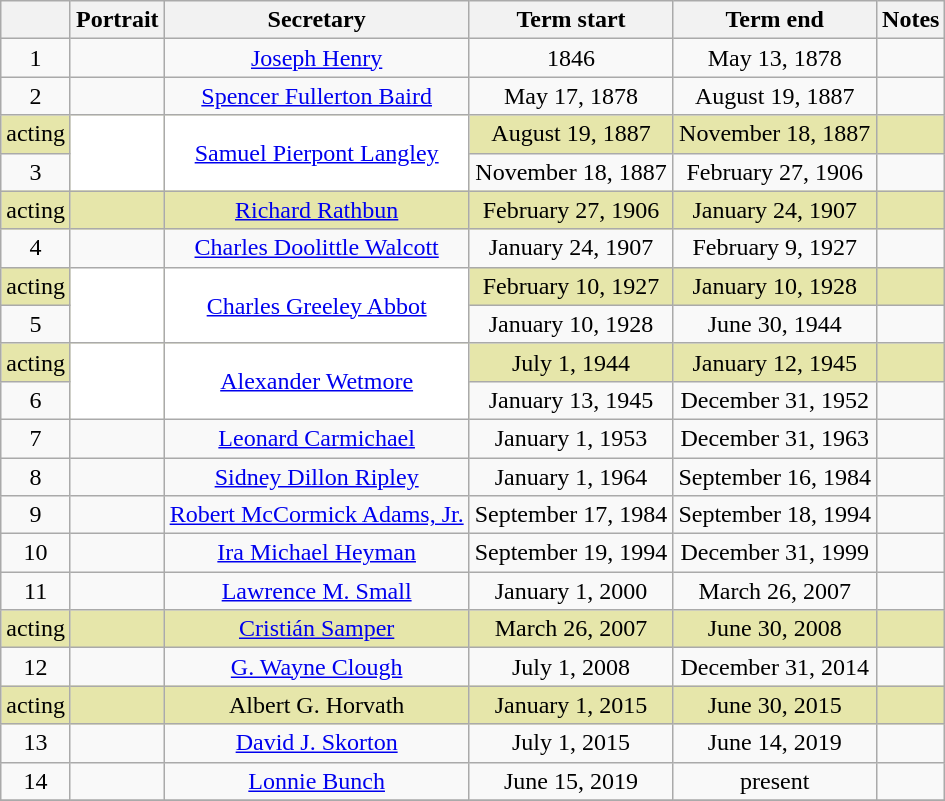<table class=wikitable style="text-align:center">
<tr>
<th></th>
<th>Portrait</th>
<th>Secretary</th>
<th>Term start</th>
<th>Term end</th>
<th>Notes</th>
</tr>
<tr>
<td>1</td>
<td></td>
<td><a href='#'>Joseph Henry</a></td>
<td>1846</td>
<td>May 13, 1878</td>
<td></td>
</tr>
<tr>
<td>2</td>
<td></td>
<td><a href='#'>Spencer Fullerton Baird</a></td>
<td>May 17, 1878</td>
<td>August 19, 1887</td>
<td></td>
</tr>
<tr bgcolor="#e6e6aa">
<td>acting</td>
<td rowspan="2" bgcolor="#ffffff"></td>
<td rowspan="2" bgcolor="#ffffff"><a href='#'>Samuel Pierpont Langley</a></td>
<td>August 19, 1887</td>
<td>November 18, 1887</td>
<td></td>
</tr>
<tr>
<td>3</td>
<td>November 18, 1887</td>
<td>February 27, 1906</td>
<td></td>
</tr>
<tr bgcolor="#e6e6aa">
<td>acting</td>
<td></td>
<td><a href='#'>Richard Rathbun</a></td>
<td>February 27, 1906</td>
<td>January 24, 1907</td>
<td></td>
</tr>
<tr>
<td>4</td>
<td></td>
<td><a href='#'>Charles Doolittle Walcott</a></td>
<td>January 24, 1907</td>
<td>February 9, 1927</td>
<td></td>
</tr>
<tr bgcolor="#e6e6aa">
<td>acting</td>
<td rowspan="2" bgcolor="#ffffff"></td>
<td rowspan="2" bgcolor="#ffffff"><a href='#'>Charles Greeley Abbot</a></td>
<td>February 10, 1927</td>
<td>January 10, 1928</td>
<td></td>
</tr>
<tr>
<td>5</td>
<td>January 10, 1928</td>
<td>June 30, 1944</td>
<td></td>
</tr>
<tr bgcolor="#e6e6aa">
<td>acting</td>
<td rowspan="2" bgcolor="#ffffff"></td>
<td rowspan="2" bgcolor="#ffffff"><a href='#'>Alexander Wetmore</a></td>
<td>July 1, 1944</td>
<td>January 12, 1945</td>
<td></td>
</tr>
<tr>
<td>6</td>
<td>January 13, 1945</td>
<td>December 31, 1952</td>
<td></td>
</tr>
<tr>
<td>7</td>
<td></td>
<td><a href='#'>Leonard Carmichael</a></td>
<td>January 1, 1953</td>
<td>December 31, 1963</td>
<td></td>
</tr>
<tr>
<td>8</td>
<td></td>
<td><a href='#'>Sidney Dillon Ripley</a></td>
<td>January 1, 1964</td>
<td>September 16, 1984</td>
<td></td>
</tr>
<tr>
<td>9</td>
<td></td>
<td><a href='#'>Robert McCormick Adams, Jr.</a></td>
<td nowrap>September 17, 1984</td>
<td nowrap>September 18, 1994</td>
<td></td>
</tr>
<tr>
<td>10</td>
<td></td>
<td><a href='#'>Ira Michael Heyman</a></td>
<td>September 19, 1994</td>
<td>December 31, 1999</td>
<td></td>
</tr>
<tr>
<td>11</td>
<td></td>
<td><a href='#'>Lawrence M. Small</a></td>
<td>January 1, 2000</td>
<td>March 26, 2007</td>
<td></td>
</tr>
<tr bgcolor="#e6e6aa">
<td>acting</td>
<td></td>
<td><a href='#'>Cristián Samper</a></td>
<td>March 26, 2007</td>
<td>June 30, 2008</td>
<td></td>
</tr>
<tr>
<td>12</td>
<td></td>
<td><a href='#'>G. Wayne Clough</a></td>
<td>July 1, 2008</td>
<td>December 31, 2014</td>
<td></td>
</tr>
<tr bgcolor="#e6e6aa">
<td>acting</td>
<td></td>
<td>Albert G. Horvath</td>
<td>January 1, 2015</td>
<td>June 30, 2015</td>
<td></td>
</tr>
<tr>
<td>13</td>
<td></td>
<td><a href='#'>David J. Skorton</a></td>
<td>July 1, 2015</td>
<td>June 14, 2019</td>
<td></td>
</tr>
<tr>
<td>14</td>
<td></td>
<td><a href='#'>Lonnie Bunch</a></td>
<td>June 15, 2019</td>
<td>present</td>
<td></td>
</tr>
<tr>
</tr>
</table>
